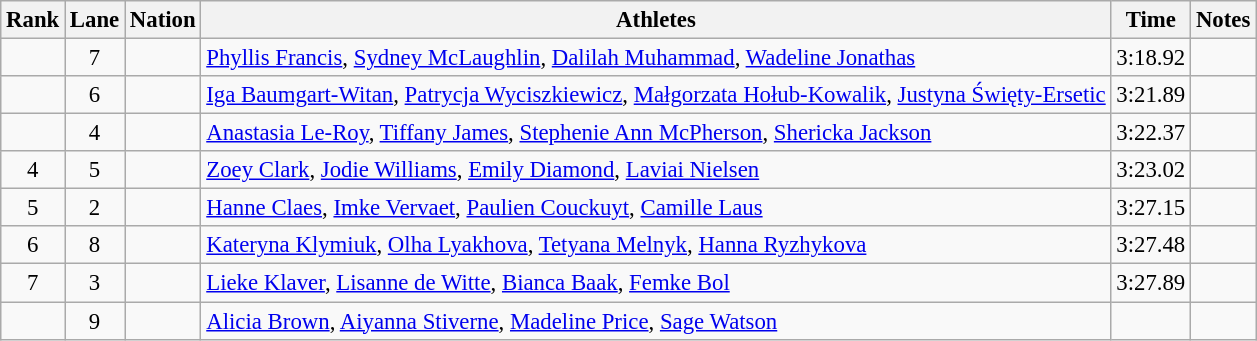<table class="wikitable sortable" style="text-align:center; font-size:95%;">
<tr>
<th>Rank</th>
<th>Lane</th>
<th>Nation</th>
<th>Athletes</th>
<th>Time</th>
<th>Notes</th>
</tr>
<tr>
<td></td>
<td>7</td>
<td align=left></td>
<td align=left><a href='#'>Phyllis Francis</a>, <a href='#'>Sydney McLaughlin</a>, <a href='#'>Dalilah Muhammad</a>, <a href='#'>Wadeline Jonathas</a></td>
<td>3:18.92</td>
<td></td>
</tr>
<tr>
<td></td>
<td>6</td>
<td align=left></td>
<td align=left><a href='#'>Iga Baumgart-Witan</a>, <a href='#'>Patrycja Wyciszkiewicz</a>, <a href='#'>Małgorzata Hołub-Kowalik</a>, <a href='#'>Justyna Święty-Ersetic</a></td>
<td>3:21.89</td>
<td><strong></strong></td>
</tr>
<tr>
<td></td>
<td>4</td>
<td align=left></td>
<td align=left><a href='#'>Anastasia Le-Roy</a>, <a href='#'>Tiffany James</a>, <a href='#'>Stephenie Ann McPherson</a>, <a href='#'>Shericka Jackson</a></td>
<td>3:22.37</td>
<td></td>
</tr>
<tr>
<td>4</td>
<td>5</td>
<td align=left></td>
<td align=left><a href='#'>Zoey Clark</a>, <a href='#'>Jodie Williams</a>, <a href='#'>Emily Diamond</a>, <a href='#'>Laviai Nielsen</a></td>
<td>3:23.02</td>
<td></td>
</tr>
<tr>
<td>5</td>
<td>2</td>
<td align=left></td>
<td align=left><a href='#'>Hanne Claes</a>, <a href='#'>Imke Vervaet</a>, <a href='#'>Paulien Couckuyt</a>, <a href='#'>Camille Laus</a></td>
<td>3:27.15</td>
<td></td>
</tr>
<tr>
<td>6</td>
<td>8</td>
<td align=left></td>
<td align=left><a href='#'>Kateryna Klymiuk</a>, <a href='#'>Olha Lyakhova</a>, <a href='#'>Tetyana Melnyk</a>, <a href='#'>Hanna Ryzhykova</a></td>
<td>3:27.48</td>
<td></td>
</tr>
<tr>
<td>7</td>
<td>3</td>
<td align=left></td>
<td align=left><a href='#'>Lieke Klaver</a>, <a href='#'>Lisanne de Witte</a>, <a href='#'>Bianca Baak</a>, <a href='#'>Femke Bol</a></td>
<td>3:27.89</td>
<td></td>
</tr>
<tr>
<td></td>
<td>9</td>
<td align=left></td>
<td align=left><a href='#'>Alicia Brown</a>, <a href='#'>Aiyanna Stiverne</a>, <a href='#'>Madeline Price</a>, <a href='#'>Sage Watson</a></td>
<td></td>
<td></td>
</tr>
</table>
